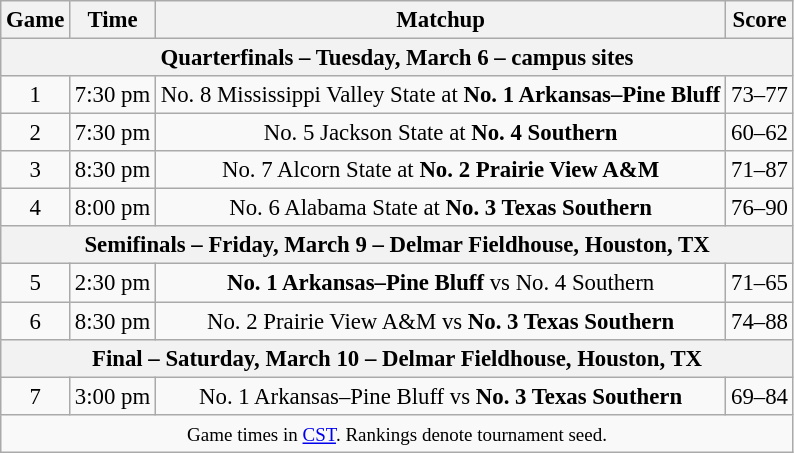<table class="wikitable" style="font-size: 95%;text-align:center">
<tr>
<th>Game</th>
<th>Time</th>
<th>Matchup</th>
<th>Score</th>
</tr>
<tr>
<th colspan=5>Quarterfinals – Tuesday, March 6 – campus sites</th>
</tr>
<tr>
<td>1</td>
<td>7:30 pm</td>
<td>No. 8 Mississippi Valley State at <strong>No. 1 Arkansas–Pine Bluff</strong></td>
<td>73–77</td>
</tr>
<tr>
<td>2</td>
<td>7:30 pm</td>
<td>No. 5 Jackson State at <strong>No. 4 Southern</strong></td>
<td>60–62</td>
</tr>
<tr>
<td>3</td>
<td>8:30 pm</td>
<td>No. 7 Alcorn State at <strong>No. 2 Prairie View A&M</strong></td>
<td>71–87</td>
</tr>
<tr>
<td>4</td>
<td>8:00 pm</td>
<td>No. 6 Alabama State at <strong>No. 3 Texas Southern</strong></td>
<td>76–90</td>
</tr>
<tr>
<th colspan=5>Semifinals – Friday, March 9 – Delmar Fieldhouse, Houston, TX</th>
</tr>
<tr>
<td>5</td>
<td>2:30 pm</td>
<td><strong>No. 1 Arkansas–Pine Bluff</strong> vs No. 4 Southern</td>
<td>71–65</td>
</tr>
<tr>
<td>6</td>
<td>8:30 pm</td>
<td>No. 2 Prairie View A&M vs <strong>No. 3 Texas Southern</strong></td>
<td>74–88</td>
</tr>
<tr>
<th colspan=5>Final – Saturday, March 10 – Delmar Fieldhouse, Houston, TX</th>
</tr>
<tr>
<td>7</td>
<td>3:00 pm</td>
<td>No. 1 Arkansas–Pine Bluff vs <strong>No. 3 Texas Southern</strong></td>
<td>69–84</td>
</tr>
<tr>
<td colspan=5><small>Game times in <a href='#'>CST</a>. Rankings denote tournament seed.</small></td>
</tr>
</table>
